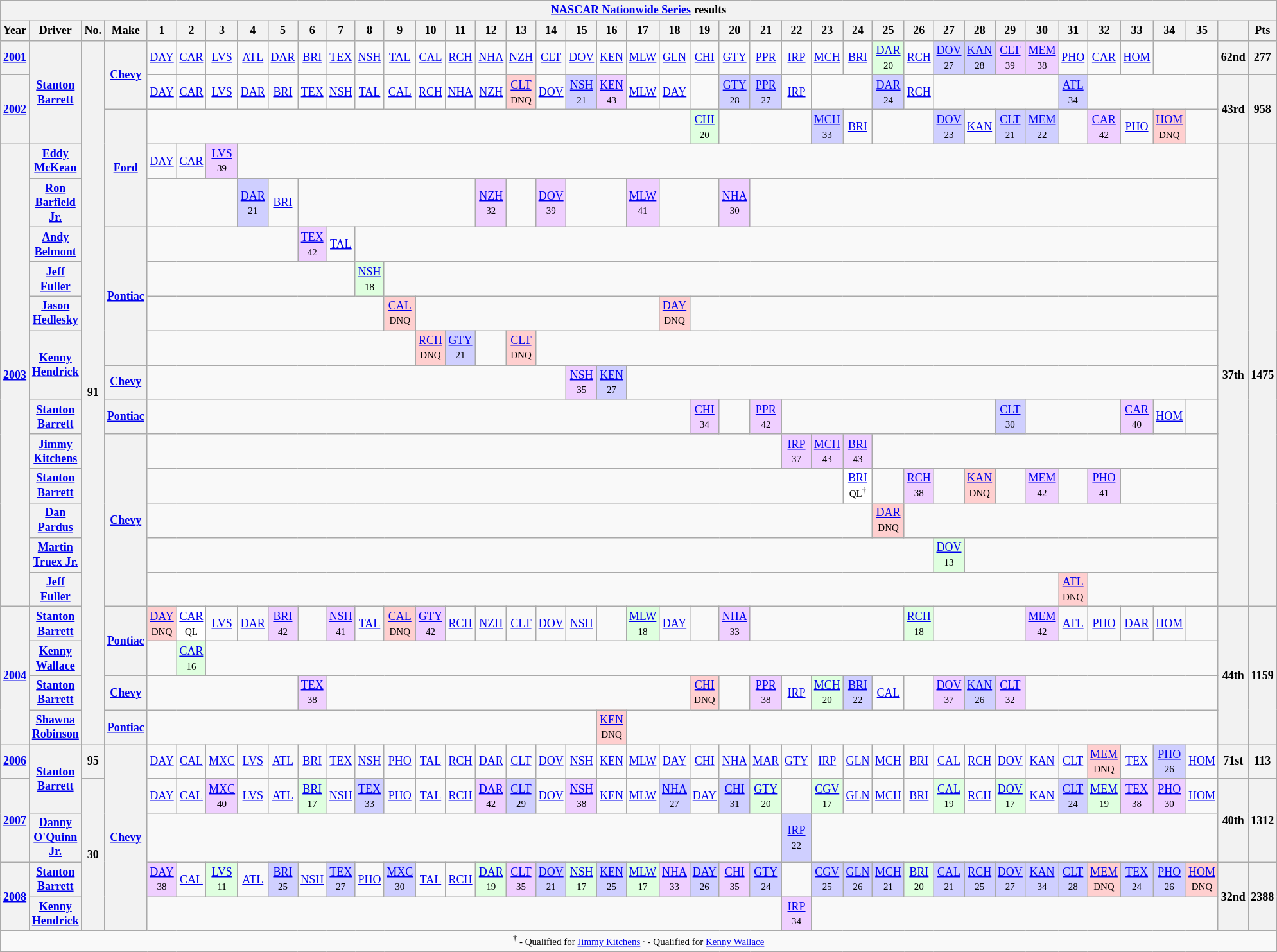<table class="wikitable" style="text-align:center; font-size:75%">
<tr>
<th colspan=45><a href='#'>NASCAR Nationwide Series</a> results</th>
</tr>
<tr>
<th>Year</th>
<th>Driver</th>
<th>No.</th>
<th>Make</th>
<th>1</th>
<th>2</th>
<th>3</th>
<th>4</th>
<th>5</th>
<th>6</th>
<th>7</th>
<th>8</th>
<th>9</th>
<th>10</th>
<th>11</th>
<th>12</th>
<th>13</th>
<th>14</th>
<th>15</th>
<th>16</th>
<th>17</th>
<th>18</th>
<th>19</th>
<th>20</th>
<th>21</th>
<th>22</th>
<th>23</th>
<th>24</th>
<th>25</th>
<th>26</th>
<th>27</th>
<th>28</th>
<th>29</th>
<th>30</th>
<th>31</th>
<th>32</th>
<th>33</th>
<th>34</th>
<th>35</th>
<th></th>
<th>Pts</th>
</tr>
<tr>
<th><a href='#'>2001</a></th>
<th rowspan=3><a href='#'>Stanton Barrett</a></th>
<th rowspan=20>91</th>
<th rowspan=2><a href='#'>Chevy</a></th>
<td><a href='#'>DAY</a></td>
<td><a href='#'>CAR</a></td>
<td><a href='#'>LVS</a></td>
<td><a href='#'>ATL</a></td>
<td><a href='#'>DAR</a></td>
<td><a href='#'>BRI</a></td>
<td><a href='#'>TEX</a></td>
<td><a href='#'>NSH</a></td>
<td><a href='#'>TAL</a></td>
<td><a href='#'>CAL</a></td>
<td><a href='#'>RCH</a></td>
<td><a href='#'>NHA</a></td>
<td><a href='#'>NZH</a></td>
<td><a href='#'>CLT</a></td>
<td><a href='#'>DOV</a></td>
<td><a href='#'>KEN</a></td>
<td><a href='#'>MLW</a></td>
<td><a href='#'>GLN</a></td>
<td><a href='#'>CHI</a></td>
<td><a href='#'>GTY</a></td>
<td><a href='#'>PPR</a></td>
<td><a href='#'>IRP</a></td>
<td><a href='#'>MCH</a></td>
<td><a href='#'>BRI</a></td>
<td style="background:#DFFFDF;"><a href='#'>DAR</a><br><small>20</small></td>
<td><a href='#'>RCH</a></td>
<td style="background:#CFCFFF;"><a href='#'>DOV</a><br><small>27</small></td>
<td style="background:#CFCFFF;"><a href='#'>KAN</a><br><small>28</small></td>
<td style="background:#EFCFFF;"><a href='#'>CLT</a><br><small>39</small></td>
<td style="background:#EFCFFF;"><a href='#'>MEM</a><br><small>38</small></td>
<td><a href='#'>PHO</a></td>
<td><a href='#'>CAR</a></td>
<td><a href='#'>HOM</a></td>
<td colspan=2></td>
<th>62nd</th>
<th>277</th>
</tr>
<tr>
<th rowspan=2><a href='#'>2002</a></th>
<td><a href='#'>DAY</a></td>
<td><a href='#'>CAR</a></td>
<td><a href='#'>LVS</a></td>
<td><a href='#'>DAR</a></td>
<td><a href='#'>BRI</a></td>
<td><a href='#'>TEX</a></td>
<td><a href='#'>NSH</a></td>
<td><a href='#'>TAL</a></td>
<td><a href='#'>CAL</a></td>
<td><a href='#'>RCH</a></td>
<td><a href='#'>NHA</a></td>
<td><a href='#'>NZH</a></td>
<td style="background:#FFCFCF;"><a href='#'>CLT</a><br><small>DNQ</small></td>
<td><a href='#'>DOV</a></td>
<td style="background:#CFCFFF;"><a href='#'>NSH</a><br><small>21</small></td>
<td style="background:#EFCFFF;"><a href='#'>KEN</a><br><small>43</small></td>
<td><a href='#'>MLW</a></td>
<td><a href='#'>DAY</a></td>
<td colspan=1></td>
<td style="background:#CFCFFF;"><a href='#'>GTY</a><br><small>28</small></td>
<td style="background:#CFCFFF;"><a href='#'>PPR</a><br><small>27</small></td>
<td><a href='#'>IRP</a></td>
<td colspan=2></td>
<td style="background:#CFCFFF;"><a href='#'>DAR</a><br><small>24</small></td>
<td><a href='#'>RCH</a></td>
<td colspan=4></td>
<td style="background:#CFCFFF;"><a href='#'>ATL</a><br><small>34</small></td>
<td colspan=4></td>
<th rowspan=2>43rd</th>
<th rowspan=2>958</th>
</tr>
<tr>
<th rowspan=3><a href='#'>Ford</a></th>
<td colspan=18></td>
<td style="background:#DFFFDF;"><a href='#'>CHI</a><br><small>20</small></td>
<td colspan=3></td>
<td style="background:#CFCFFF;"><a href='#'>MCH</a><br><small>33</small></td>
<td><a href='#'>BRI</a></td>
<td colspan=2></td>
<td style="background:#CFCFFF;"><a href='#'>DOV</a><br><small>23</small></td>
<td><a href='#'>KAN</a></td>
<td style="background:#CFCFFF;"><a href='#'>CLT</a><br><small>21</small></td>
<td style="background:#CFCFFF;"><a href='#'>MEM</a><br><small>22</small></td>
<td colspan=1></td>
<td style="background:#EFCFFF;"><a href='#'>CAR</a><br><small>42</small></td>
<td><a href='#'>PHO</a></td>
<td style="background:#FFCFCF;"><a href='#'>HOM</a><br><small>DNQ</small></td>
</tr>
<tr>
<th rowspan=13><a href='#'>2003</a></th>
<th><a href='#'>Eddy McKean</a></th>
<td><a href='#'>DAY</a></td>
<td><a href='#'>CAR</a></td>
<td style="background:#EFCFFF;"><a href='#'>LVS</a><br><small>39</small></td>
<td colspan=32></td>
<th rowspan=13>37th</th>
<th rowspan=13>1475</th>
</tr>
<tr>
<th><a href='#'>Ron Barfield Jr.</a></th>
<td colspan=3></td>
<td style="background:#CFCFFF;"><a href='#'>DAR</a><br><small>21</small></td>
<td><a href='#'>BRI</a></td>
<td colspan=6></td>
<td style="background:#EFCFFF;"><a href='#'>NZH</a><br><small>32</small></td>
<td colspan=1></td>
<td style="background:#EFCFFF;"><a href='#'>DOV</a><br><small>39</small></td>
<td colspan=2></td>
<td style="background:#EFCFFF;"><a href='#'>MLW</a><br><small>41</small></td>
<td colspan=2></td>
<td style="background:#EFCFFF;"><a href='#'>NHA</a><br><small>30</small></td>
<td colspan=15></td>
</tr>
<tr>
<th><a href='#'>Andy Belmont</a></th>
<th rowspan=4><a href='#'>Pontiac</a></th>
<td colspan=5></td>
<td style="background:#EFCFFF;"><a href='#'>TEX</a><br><small>42</small></td>
<td><a href='#'>TAL</a></td>
<td colspan=28></td>
</tr>
<tr>
<th><a href='#'>Jeff Fuller</a></th>
<td colspan=7></td>
<td style="background:#DFFFDF;"><a href='#'>NSH</a><br><small>18</small></td>
<td colspan=27></td>
</tr>
<tr>
<th><a href='#'>Jason Hedlesky</a></th>
<td colspan=8></td>
<td style="background:#FFCFCF;"><a href='#'>CAL</a><br><small>DNQ</small></td>
<td colspan=8></td>
<td style="background:#FFCFCF;"><a href='#'>DAY</a><br><small>DNQ</small></td>
<td colspan=17></td>
</tr>
<tr>
<th rowspan=2><a href='#'>Kenny Hendrick</a></th>
<td colspan=9></td>
<td style="background:#FFCFCF;"><a href='#'>RCH</a><br><small>DNQ</small></td>
<td style="background:#CFCFFF;"><a href='#'>GTY</a><br><small>21</small></td>
<td colspan=1></td>
<td style="background:#FFCFCF;"><a href='#'>CLT</a><br><small>DNQ</small></td>
<td colspan=22></td>
</tr>
<tr>
<th><a href='#'>Chevy</a></th>
<td colspan=14></td>
<td style="background:#EFCFFF;"><a href='#'>NSH</a><br><small>35</small></td>
<td style="background:#CFCFFF;"><a href='#'>KEN</a><br><small>27</small></td>
<td colspan=19></td>
</tr>
<tr>
<th><a href='#'>Stanton Barrett</a></th>
<th><a href='#'>Pontiac</a></th>
<td colspan=18></td>
<td style="background:#EFCFFF;"><a href='#'>CHI</a><br><small>34</small></td>
<td colspan=1></td>
<td style="background:#EFCFFF;"><a href='#'>PPR</a><br><small>42</small></td>
<td colspan=7></td>
<td style="background:#CFCFFF;"><a href='#'>CLT</a><br><small>30</small></td>
<td colspan=3></td>
<td style="background:#EFCFFF;"><a href='#'>CAR</a><br><small>40</small></td>
<td><a href='#'>HOM</a></td>
<td colspan=1></td>
</tr>
<tr>
<th><a href='#'>Jimmy Kitchens</a></th>
<th rowspan=5><a href='#'>Chevy</a></th>
<td colspan=21></td>
<td style="background:#EFCFFF;"><a href='#'>IRP</a><br><small>37</small></td>
<td style="background:#EFCFFF;"><a href='#'>MCH</a><br><small>43</small></td>
<td style="background:#EFCFFF;"><a href='#'>BRI</a><br><small>43</small></td>
<td colspan=11></td>
</tr>
<tr>
<th><a href='#'>Stanton Barrett</a></th>
<td colspan=23></td>
<td style="background:#FFFFFF;"><a href='#'>BRI</a><br><small>QL<sup>†</sup></small></td>
<td colspan=1></td>
<td style="background:#EFCFFF;"><a href='#'>RCH</a><br><small>38</small></td>
<td colspan=1></td>
<td style="background:#FFCFCF;"><a href='#'>KAN</a><br><small>DNQ</small></td>
<td colspan=1></td>
<td style="background:#EFCFFF;"><a href='#'>MEM</a><br><small>42</small></td>
<td colspan=1></td>
<td style="background:#EFCFFF;"><a href='#'>PHO</a><br><small>41</small></td>
<td colspan=3></td>
</tr>
<tr>
<th><a href='#'>Dan Pardus</a></th>
<td colspan=24></td>
<td style="background:#FFCFCF;"><a href='#'>DAR</a><br><small>DNQ</small></td>
<td colspan=10></td>
</tr>
<tr>
<th><a href='#'>Martin Truex Jr.</a></th>
<td colspan=26></td>
<td style="background:#DFFFDF;"><a href='#'>DOV</a><br><small>13</small></td>
<td colspan=8></td>
</tr>
<tr>
<th><a href='#'>Jeff Fuller</a></th>
<td colspan=30></td>
<td style="background:#FFCFCF;"><a href='#'>ATL</a><br><small>DNQ</small></td>
<td colspan=4></td>
</tr>
<tr>
<th rowspan=4><a href='#'>2004</a></th>
<th><a href='#'>Stanton Barrett</a></th>
<th rowspan=2><a href='#'>Pontiac</a></th>
<td style="background:#FFCFCF;"><a href='#'>DAY</a><br><small>DNQ</small></td>
<td style="background:#ffffff;"><a href='#'>CAR</a><br><small>QL</small></td>
<td><a href='#'>LVS</a></td>
<td><a href='#'>DAR</a></td>
<td style="background:#EFCFFF;"><a href='#'>BRI</a><br><small>42</small></td>
<td colspan=1></td>
<td style="background:#EFCFFF;"><a href='#'>NSH</a><br><small>41</small></td>
<td><a href='#'>TAL</a></td>
<td style="background:#FFCFCF;"><a href='#'>CAL</a><br><small>DNQ</small></td>
<td style="background:#EFCFFF;"><a href='#'>GTY</a><br><small>42</small></td>
<td><a href='#'>RCH</a></td>
<td><a href='#'>NZH</a></td>
<td><a href='#'>CLT</a></td>
<td><a href='#'>DOV</a></td>
<td><a href='#'>NSH</a></td>
<td></td>
<td style="background:#DFFFDF;"><a href='#'>MLW</a><br><small>18</small></td>
<td><a href='#'>DAY</a></td>
<td></td>
<td style="background:#EFCFFF;"><a href='#'>NHA</a><br><small>33</small></td>
<td colspan=5></td>
<td style="background:#DFFFDF;"><a href='#'>RCH</a><br><small>18</small></td>
<td colspan=3></td>
<td style="background:#EFCFFF;"><a href='#'>MEM</a><br><small>42</small></td>
<td><a href='#'>ATL</a></td>
<td><a href='#'>PHO</a></td>
<td><a href='#'>DAR</a></td>
<td><a href='#'>HOM</a></td>
<td colspan=1></td>
<th rowspan=4>44th</th>
<th rowspan=4>1159</th>
</tr>
<tr>
<th><a href='#'>Kenny Wallace</a></th>
<td colspan=1></td>
<td style="background:#DFFFDF;"><a href='#'>CAR</a><br><small>16</small></td>
<td colspan=33></td>
</tr>
<tr>
<th><a href='#'>Stanton Barrett</a></th>
<th><a href='#'>Chevy</a></th>
<td colspan=5></td>
<td style="background:#EFCFFF;"><a href='#'>TEX</a><br><small>38</small></td>
<td colspan=12></td>
<td style="background:#FFCFCF;"><a href='#'>CHI</a><br><small>DNQ</small></td>
<td colspan=1></td>
<td style="background:#EFCFFF;"><a href='#'>PPR</a><br><small>38</small></td>
<td><a href='#'>IRP</a></td>
<td style="background:#DFFFDF;"><a href='#'>MCH</a><br><small>20</small></td>
<td style="background:#CFCFFF;"><a href='#'>BRI</a><br><small>22</small></td>
<td><a href='#'>CAL</a></td>
<td colspan=1></td>
<td style="background:#EFCFFF;"><a href='#'>DOV</a><br><small>37</small></td>
<td style="background:#CFCFFF;"><a href='#'>KAN</a><br><small>26</small></td>
<td style="background:#EFCFFF;"><a href='#'>CLT</a><br><small>32</small></td>
<td colspan=6></td>
</tr>
<tr>
<th><a href='#'>Shawna Robinson</a></th>
<th><a href='#'>Pontiac</a></th>
<td colspan=15></td>
<td style="background:#FFCFCF;"><a href='#'>KEN</a><br><small>DNQ</small></td>
<td colspan=19></td>
</tr>
<tr>
<th><a href='#'>2006</a></th>
<th rowspan=2><a href='#'>Stanton Barrett</a></th>
<th>95</th>
<th rowspan=5><a href='#'>Chevy</a></th>
<td><a href='#'>DAY</a></td>
<td><a href='#'>CAL</a></td>
<td><a href='#'>MXC</a></td>
<td><a href='#'>LVS</a></td>
<td><a href='#'>ATL</a></td>
<td><a href='#'>BRI</a></td>
<td><a href='#'>TEX</a></td>
<td><a href='#'>NSH</a></td>
<td><a href='#'>PHO</a></td>
<td><a href='#'>TAL</a></td>
<td><a href='#'>RCH</a></td>
<td><a href='#'>DAR</a></td>
<td><a href='#'>CLT</a></td>
<td><a href='#'>DOV</a></td>
<td><a href='#'>NSH</a></td>
<td><a href='#'>KEN</a></td>
<td><a href='#'>MLW</a></td>
<td><a href='#'>DAY</a></td>
<td><a href='#'>CHI</a></td>
<td><a href='#'>NHA</a></td>
<td><a href='#'>MAR</a></td>
<td><a href='#'>GTY</a></td>
<td><a href='#'>IRP</a></td>
<td><a href='#'>GLN</a></td>
<td><a href='#'>MCH</a></td>
<td><a href='#'>BRI</a></td>
<td><a href='#'>CAL</a></td>
<td><a href='#'>RCH</a></td>
<td><a href='#'>DOV</a></td>
<td><a href='#'>KAN</a></td>
<td><a href='#'>CLT</a></td>
<td style="background:#FFCFCF;"><a href='#'>MEM</a><br><small>DNQ</small></td>
<td><a href='#'>TEX</a></td>
<td style="background:#CFCFFF;"><a href='#'>PHO</a><br><small>26</small></td>
<td><a href='#'>HOM</a></td>
<th>71st</th>
<th>113</th>
</tr>
<tr>
<th rowspan=2><a href='#'>2007</a></th>
<th rowspan=4>30</th>
<td><a href='#'>DAY</a></td>
<td><a href='#'>CAL</a></td>
<td style="background:#EFCFFF;"><a href='#'>MXC</a><br><small>40</small></td>
<td><a href='#'>LVS</a></td>
<td><a href='#'>ATL</a></td>
<td style="background:#DFFFDF;"><a href='#'>BRI</a><br><small>17</small></td>
<td><a href='#'>NSH</a></td>
<td style="background:#CFCFFF;"><a href='#'>TEX</a><br><small>33</small></td>
<td><a href='#'>PHO</a></td>
<td><a href='#'>TAL</a></td>
<td><a href='#'>RCH</a></td>
<td style="background:#EFCFFF;"><a href='#'>DAR</a><br><small>42</small></td>
<td style="background:#CFCFFF;"><a href='#'>CLT</a><br><small>29</small></td>
<td><a href='#'>DOV</a></td>
<td style="background:#EFCFFF;"><a href='#'>NSH</a><br><small>38</small></td>
<td><a href='#'>KEN</a></td>
<td><a href='#'>MLW</a></td>
<td style="background:#CFCFFF;"><a href='#'>NHA</a><br><small>27</small></td>
<td><a href='#'>DAY</a></td>
<td style="background:#CFCFFF;"><a href='#'>CHI</a><br><small>31</small></td>
<td style="background:#DFFFDF;"><a href='#'>GTY</a><br><small>20</small></td>
<td colspan=1></td>
<td style="background:#DFFFDF;"><a href='#'>CGV</a><br><small>17</small></td>
<td><a href='#'>GLN</a></td>
<td><a href='#'>MCH</a></td>
<td><a href='#'>BRI</a></td>
<td style="background:#DFFFDF;"><a href='#'>CAL</a><br><small>19</small></td>
<td><a href='#'>RCH</a></td>
<td style="background:#DFFFDF;"><a href='#'>DOV</a><br><small>17</small></td>
<td><a href='#'>KAN</a></td>
<td style="background:#CFCFFF;"><a href='#'>CLT</a><br><small>24</small></td>
<td style="background:#DFFFDF;"><a href='#'>MEM</a><br><small>19</small></td>
<td style="background:#EFCFFF;"><a href='#'>TEX</a><br><small>38</small></td>
<td style="background:#EFCFFF;"><a href='#'>PHO</a><br><small>30</small></td>
<td><a href='#'>HOM</a></td>
<th rowspan=2>40th</th>
<th rowspan=2>1312</th>
</tr>
<tr>
<th><a href='#'>Danny O'Quinn Jr.</a></th>
<td colspan=21></td>
<td style="background:#CFCFFF;"><a href='#'>IRP</a><br><small>22</small></td>
<td colspan=13></td>
</tr>
<tr>
<th rowspan=2><a href='#'>2008</a></th>
<th><a href='#'>Stanton Barrett</a></th>
<td style="background:#EFCFFF;"><a href='#'>DAY</a><br><small>38</small></td>
<td><a href='#'>CAL</a></td>
<td style="background:#DFFFDF;"><a href='#'>LVS</a><br><small>11</small></td>
<td><a href='#'>ATL</a></td>
<td style="background:#CFCFFF;"><a href='#'>BRI</a><br><small>25</small></td>
<td><a href='#'>NSH</a></td>
<td style="background:#CFCFFF;"><a href='#'>TEX</a><br><small>27</small></td>
<td><a href='#'>PHO</a></td>
<td style="background:#CFCFFF;"><a href='#'>MXC</a><br><small>30</small></td>
<td><a href='#'>TAL</a></td>
<td><a href='#'>RCH</a></td>
<td style="background:#DFFFDF;"><a href='#'>DAR</a><br><small>19</small></td>
<td style="background:#EFCFFF;"><a href='#'>CLT</a><br><small>35</small></td>
<td style="background:#CFCFFF;"><a href='#'>DOV</a><br><small>21</small></td>
<td style="background:#DFFFDF;"><a href='#'>NSH</a><br><small>17</small></td>
<td style="background:#CFCFFF;"><a href='#'>KEN</a><br><small>25</small></td>
<td style="background:#DFFFDF;"><a href='#'>MLW</a><br><small>17</small></td>
<td style="background:#EFCFFF;"><a href='#'>NHA</a><br><small>33</small></td>
<td style="background:#CFCFFF;"><a href='#'>DAY</a><br><small>26</small></td>
<td style="background:#EFCFFF;"><a href='#'>CHI</a><br><small>35</small></td>
<td style="background:#CFCFFF;"><a href='#'>GTY</a><br><small>24</small></td>
<td colspan=1></td>
<td style="background:#CFCFFF;"><a href='#'>CGV</a><br><small>25</small></td>
<td style="background:#CFCFFF;"><a href='#'>GLN</a><br><small>26</small></td>
<td style="background:#CFCFFF;"><a href='#'>MCH</a><br><small>21</small></td>
<td style="background:#DFFFDF;"><a href='#'>BRI</a><br><small>20</small></td>
<td style="background:#CFCFFF;"><a href='#'>CAL</a><br><small>21</small></td>
<td style="background:#CFCFFF;"><a href='#'>RCH</a><br><small>25</small></td>
<td style="background:#CFCFFF;"><a href='#'>DOV</a><br><small>27</small></td>
<td style="background:#CFCFFF;"><a href='#'>KAN</a><br><small>34</small></td>
<td style="background:#CFCFFF;"><a href='#'>CLT</a><br><small>28</small></td>
<td style="background:#FFCFCF;"><a href='#'>MEM</a><br><small>DNQ</small></td>
<td style="background:#CFCFFF;"><a href='#'>TEX</a><br><small>24</small></td>
<td style="background:#CFCFFF;"><a href='#'>PHO</a><br><small>26</small></td>
<td style="background:#FFCFCF;"><a href='#'>HOM</a><br><small>DNQ</small></td>
<th rowspan=2>32nd</th>
<th rowspan=2>2388</th>
</tr>
<tr>
<th><a href='#'>Kenny Hendrick</a></th>
<td colspan=21></td>
<td style="background:#EFCFFF;"><a href='#'>IRP</a><br><small>34</small></td>
<td colspan=13></td>
</tr>
<tr>
<td colspan=45><small><sup>†</sup> - Qualified for <a href='#'>Jimmy Kitchens</a> · - Qualified for <a href='#'>Kenny Wallace</a></small></td>
</tr>
</table>
